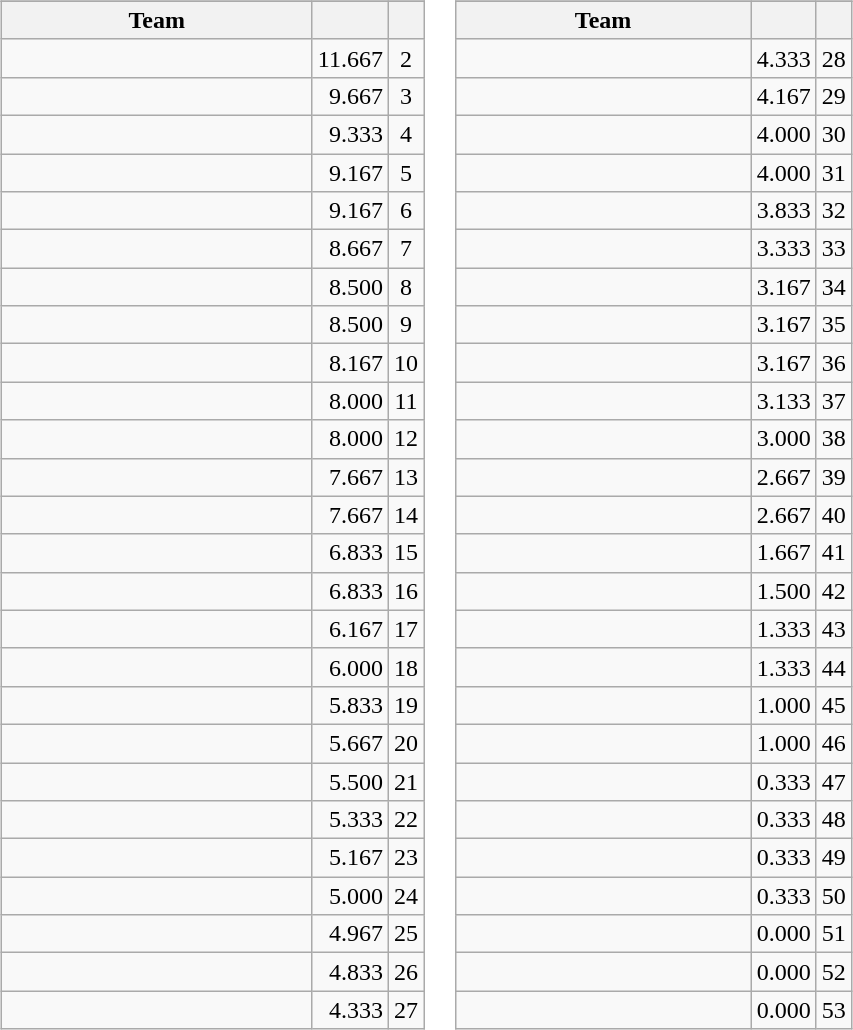<table>
<tr>
</tr>
<tr valign=top>
<td><br><table class="wikitable">
<tr>
</tr>
<tr>
<th width=200>Team</th>
<th></th>
<th></th>
</tr>
<tr>
<td><strong></strong></td>
<td align=right>11.667</td>
<td align=center>2</td>
</tr>
<tr>
<td><strong></strong></td>
<td align=right>9.667</td>
<td align=center>3</td>
</tr>
<tr>
<td></td>
<td align=right>9.333</td>
<td align=center>4</td>
</tr>
<tr>
<td><strong></strong></td>
<td align=right>9.167</td>
<td align=center>5</td>
</tr>
<tr>
<td></td>
<td align=right>9.167</td>
<td align=center>6</td>
</tr>
<tr>
<td><strong></strong></td>
<td align=right>8.667</td>
<td align=center>7</td>
</tr>
<tr>
<td></td>
<td align=right>8.500</td>
<td align=center>8</td>
</tr>
<tr>
<td></td>
<td align=right>8.500</td>
<td align=center>9</td>
</tr>
<tr>
<td><strong></strong></td>
<td align=right>8.167</td>
<td align=center>10</td>
</tr>
<tr>
<td></td>
<td align=right>8.000</td>
<td align=center>11</td>
</tr>
<tr>
<td><strong></strong></td>
<td align=right>8.000</td>
<td align=center>12</td>
</tr>
<tr>
<td><strong></strong></td>
<td align=right>7.667</td>
<td align=center>13</td>
</tr>
<tr>
<td></td>
<td align=right>7.667</td>
<td align=center>14</td>
</tr>
<tr>
<td></td>
<td align=right>6.833</td>
<td align=center>15</td>
</tr>
<tr>
<td><strong></strong></td>
<td align=right>6.833</td>
<td align=center>16</td>
</tr>
<tr>
<td><strong></strong></td>
<td align=right>6.167</td>
<td align=center>17</td>
</tr>
<tr>
<td></td>
<td align=right>6.000</td>
<td align=center>18</td>
</tr>
<tr>
<td><strong></strong></td>
<td align=right>5.833</td>
<td align=center>19</td>
</tr>
<tr>
<td></td>
<td align=right>5.667</td>
<td align=center>20</td>
</tr>
<tr>
<td></td>
<td align=right>5.500</td>
<td align=center>21</td>
</tr>
<tr>
<td></td>
<td align=right>5.333</td>
<td align=center>22</td>
</tr>
<tr>
<td><strong></strong></td>
<td align=right>5.167</td>
<td align=center>23</td>
</tr>
<tr>
<td><strong></strong></td>
<td align=right>5.000</td>
<td align=center>24</td>
</tr>
<tr>
<td></td>
<td align=right>4.967</td>
<td align=center>25</td>
</tr>
<tr>
<td></td>
<td align=right>4.833</td>
<td align=center>26</td>
</tr>
<tr>
<td></td>
<td align=right>4.333</td>
<td align=center>27</td>
</tr>
</table>
</td>
<td><br><table class="wikitable">
<tr>
</tr>
<tr>
<th width=190>Team</th>
<th></th>
<th></th>
</tr>
<tr>
<td><strong></strong></td>
<td align=right>4.333</td>
<td align=center>28</td>
</tr>
<tr>
<td></td>
<td align=right>4.167</td>
<td align=center>29</td>
</tr>
<tr>
<td></td>
<td align=right>4.000</td>
<td align=center>30</td>
</tr>
<tr>
<td></td>
<td align=right>4.000</td>
<td align=center>31</td>
</tr>
<tr>
<td></td>
<td align=right>3.833</td>
<td align=center>32</td>
</tr>
<tr>
<td></td>
<td align=right>3.333</td>
<td align=center>33</td>
</tr>
<tr>
<td></td>
<td align=right>3.167</td>
<td align=center>34</td>
</tr>
<tr>
<td></td>
<td align=right>3.167</td>
<td align=center>35</td>
</tr>
<tr>
<td></td>
<td align=right>3.167</td>
<td align=center>36</td>
</tr>
<tr>
<td></td>
<td align=right>3.133</td>
<td align=center>37</td>
</tr>
<tr>
<td></td>
<td align=right>3.000</td>
<td align=center>38</td>
</tr>
<tr>
<td></td>
<td align=right>2.667</td>
<td align=center>39</td>
</tr>
<tr>
<td></td>
<td align=right>2.667</td>
<td align=center>40</td>
</tr>
<tr>
<td><strong></strong></td>
<td align=right>1.667</td>
<td align=center>41</td>
</tr>
<tr>
<td></td>
<td align=right>1.500</td>
<td align=center>42</td>
</tr>
<tr>
<td></td>
<td align=right>1.333</td>
<td align=center>43</td>
</tr>
<tr>
<td></td>
<td align=right>1.333</td>
<td align=center>44</td>
</tr>
<tr>
<td></td>
<td align=right>1.000</td>
<td align=center>45</td>
</tr>
<tr>
<td></td>
<td align=right>1.000</td>
<td align=center>46</td>
</tr>
<tr>
<td></td>
<td align=right>0.333</td>
<td align=center>47</td>
</tr>
<tr>
<td></td>
<td align=right>0.333</td>
<td align=center>48</td>
</tr>
<tr>
<td></td>
<td align=right>0.333</td>
<td align=center>49</td>
</tr>
<tr>
<td></td>
<td align=right>0.333</td>
<td align=center>50</td>
</tr>
<tr>
<td></td>
<td align=right>0.000</td>
<td align=center>51</td>
</tr>
<tr>
<td></td>
<td align=right>0.000</td>
<td align=center>52</td>
</tr>
<tr>
<td></td>
<td align=right>0.000</td>
<td align=center>53</td>
</tr>
</table>
</td>
</tr>
</table>
